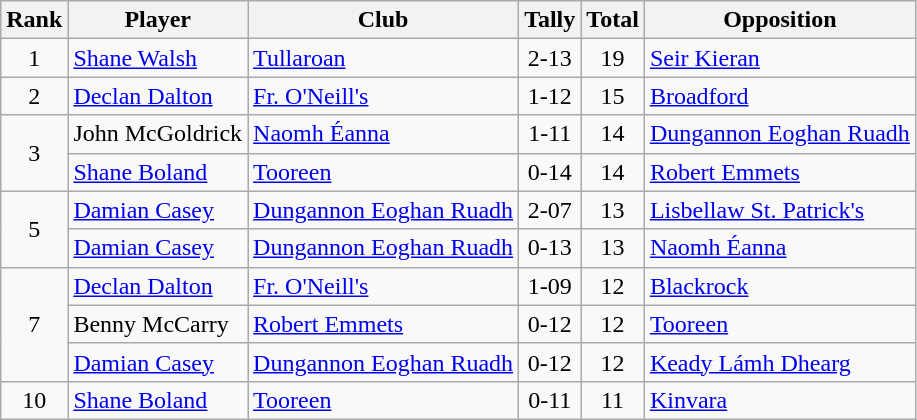<table class="wikitable">
<tr>
<th>Rank</th>
<th>Player</th>
<th>Club</th>
<th>Tally</th>
<th>Total</th>
<th>Opposition</th>
</tr>
<tr>
<td rowspan="1" style="text-align:center;">1</td>
<td><a href='#'>Shane Walsh</a></td>
<td><a href='#'>Tullaroan</a></td>
<td align=center>2-13</td>
<td align=center>19</td>
<td><a href='#'>Seir Kieran</a></td>
</tr>
<tr>
<td rowspan="1" style="text-align:center;">2</td>
<td><a href='#'>Declan Dalton</a></td>
<td><a href='#'>Fr. O'Neill's</a></td>
<td align=center>1-12</td>
<td align=center>15</td>
<td><a href='#'>Broadford</a></td>
</tr>
<tr>
<td rowspan="2" style="text-align:center;">3</td>
<td>John McGoldrick</td>
<td><a href='#'>Naomh Éanna</a></td>
<td align=center>1-11</td>
<td align=center>14</td>
<td><a href='#'>Dungannon Eoghan Ruadh</a></td>
</tr>
<tr>
<td><a href='#'>Shane Boland</a></td>
<td><a href='#'>Tooreen</a></td>
<td align=center>0-14</td>
<td align=center>14</td>
<td><a href='#'>Robert Emmets</a></td>
</tr>
<tr>
<td rowspan="2" style="text-align:center;">5</td>
<td><a href='#'>Damian Casey</a></td>
<td><a href='#'>Dungannon Eoghan Ruadh</a></td>
<td align=center>2-07</td>
<td align=center>13</td>
<td><a href='#'>Lisbellaw St. Patrick's</a></td>
</tr>
<tr>
<td><a href='#'>Damian Casey</a></td>
<td><a href='#'>Dungannon Eoghan Ruadh</a></td>
<td align=center>0-13</td>
<td align=center>13</td>
<td><a href='#'>Naomh Éanna</a></td>
</tr>
<tr>
<td rowspan="3" style="text-align:center;">7</td>
<td><a href='#'>Declan Dalton</a></td>
<td><a href='#'>Fr. O'Neill's</a></td>
<td align=center>1-09</td>
<td align=center>12</td>
<td><a href='#'>Blackrock</a></td>
</tr>
<tr>
<td>Benny McCarry</td>
<td><a href='#'>Robert Emmets</a></td>
<td align=center>0-12</td>
<td align=center>12</td>
<td><a href='#'>Tooreen</a></td>
</tr>
<tr>
<td><a href='#'>Damian Casey</a></td>
<td><a href='#'>Dungannon Eoghan Ruadh</a></td>
<td align=center>0-12</td>
<td align=center>12</td>
<td><a href='#'>Keady Lámh Dhearg</a></td>
</tr>
<tr>
<td rowspan="1" style="text-align:center;">10</td>
<td><a href='#'>Shane Boland</a></td>
<td><a href='#'>Tooreen</a></td>
<td align=center>0-11</td>
<td align=center>11</td>
<td><a href='#'>Kinvara</a></td>
</tr>
</table>
